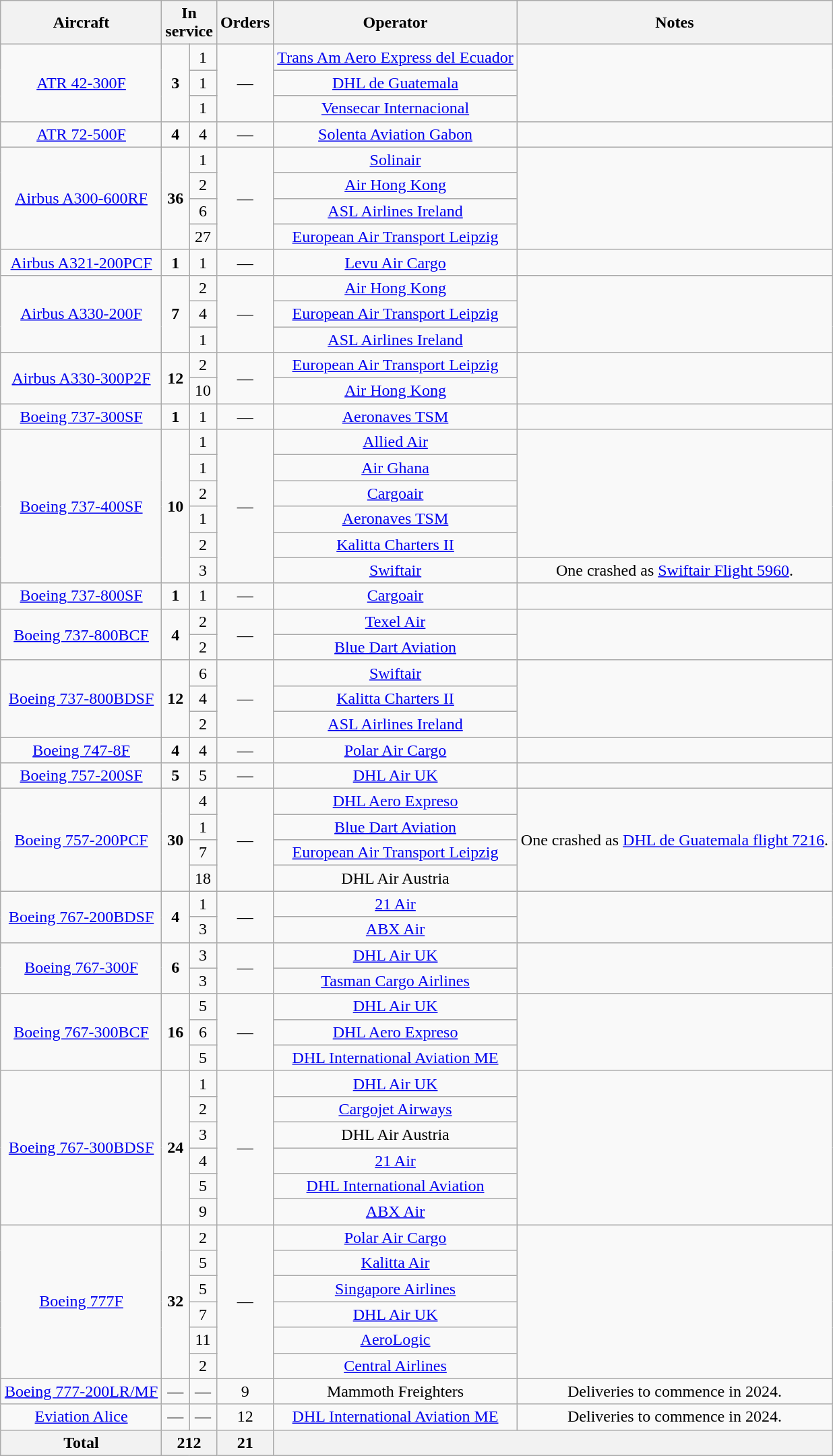<table class="wikitable" style="margin:0.5em auto; text-align:center">
<tr>
<th>Aircraft</th>
<th colspan=2>In<br>service</th>
<th>Orders</th>
<th>Operator</th>
<th>Notes</th>
</tr>
<tr>
<td rowspan="3"><a href='#'>ATR 42-300F</a></td>
<td rowspan="3"><strong>3</strong></td>
<td>1</td>
<td rowspan="3">—</td>
<td><a href='#'>Trans Am Aero Express del Ecuador</a></td>
<td rowspan="3"></td>
</tr>
<tr>
<td>1</td>
<td><a href='#'>DHL de Guatemala</a></td>
</tr>
<tr>
<td>1</td>
<td><a href='#'>Vensecar Internacional</a></td>
</tr>
<tr>
<td><a href='#'>ATR 72-500F</a></td>
<td><strong>4</strong></td>
<td>4</td>
<td>—</td>
<td><a href='#'>Solenta Aviation Gabon</a></td>
<td></td>
</tr>
<tr>
<td rowspan="4"><a href='#'>Airbus A300-600RF</a></td>
<td rowspan="4"><strong>36</strong></td>
<td>1</td>
<td rowspan="4">—</td>
<td><a href='#'>Solinair</a></td>
<td rowspan="4"></td>
</tr>
<tr>
<td>2</td>
<td><a href='#'>Air Hong Kong</a></td>
</tr>
<tr>
<td align="center">6</td>
<td align="center"><a href='#'>ASL Airlines Ireland</a></td>
</tr>
<tr>
<td align="center">27</td>
<td align="center"><a href='#'>European Air Transport Leipzig</a></td>
</tr>
<tr>
<td><a href='#'>Airbus A321-200PCF</a></td>
<td><strong>1</strong></td>
<td>1</td>
<td>—</td>
<td><a href='#'>Levu Air Cargo</a></td>
<td></td>
</tr>
<tr>
<td rowspan="3"><a href='#'>Airbus A330-200F</a></td>
<td rowspan="3"><strong>7</strong></td>
<td>2</td>
<td rowspan="3">—</td>
<td><a href='#'>Air Hong Kong</a></td>
<td rowspan="3"></td>
</tr>
<tr>
<td align="center">4</td>
<td align="center"><a href='#'>European Air Transport Leipzig</a></td>
</tr>
<tr>
<td>1</td>
<td><a href='#'>ASL Airlines Ireland</a></td>
</tr>
<tr>
<td rowspan="2"><a href='#'>Airbus A330-300P2F</a></td>
<td rowspan="2"><strong>12</strong></td>
<td align="center">2</td>
<td rowspan="2" align="center">—</td>
<td><a href='#'>European Air Transport Leipzig</a></td>
<td rowspan="2"></td>
</tr>
<tr>
<td>10</td>
<td><a href='#'>Air Hong Kong</a></td>
</tr>
<tr>
<td><a href='#'>Boeing 737-300SF</a></td>
<td><strong>1</strong></td>
<td>1</td>
<td>—</td>
<td><a href='#'>Aeronaves TSM</a></td>
<td></td>
</tr>
<tr>
<td rowspan="6"><a href='#'>Boeing 737-400SF</a></td>
<td rowspan="6"><strong>10</strong></td>
<td>1</td>
<td rowspan="6">—</td>
<td><a href='#'>Allied Air</a></td>
<td rowspan="5"></td>
</tr>
<tr>
<td align="center">1</td>
<td align="center"><a href='#'>Air Ghana</a></td>
</tr>
<tr>
<td>2</td>
<td><a href='#'>Cargoair</a></td>
</tr>
<tr>
<td>1</td>
<td><a href='#'>Aeronaves TSM</a></td>
</tr>
<tr>
<td>2</td>
<td><a href='#'>Kalitta Charters II</a></td>
</tr>
<tr>
<td align="center">3</td>
<td align="center"><a href='#'>Swiftair</a></td>
<td>One crashed as <a href='#'>Swiftair Flight 5960</a>.</td>
</tr>
<tr>
<td><a href='#'>Boeing 737-800SF</a></td>
<td><strong>1</strong></td>
<td align="center">1</td>
<td align="center">—</td>
<td align="center"><a href='#'>Cargoair</a></td>
<td></td>
</tr>
<tr>
<td rowspan="2"><a href='#'>Boeing 737-800BCF</a></td>
<td rowspan="2"><strong>4</strong></td>
<td align="center">2</td>
<td rowspan="2" align="center">—</td>
<td align="center"><a href='#'>Texel Air</a></td>
<td rowspan="2"></td>
</tr>
<tr>
<td>2</td>
<td><a href='#'>Blue Dart Aviation</a></td>
</tr>
<tr>
<td rowspan="3"><a href='#'>Boeing 737-800BDSF</a></td>
<td rowspan="3"><strong>12</strong></td>
<td>6</td>
<td rowspan="3">—</td>
<td><a href='#'>Swiftair</a></td>
<td rowspan="3"></td>
</tr>
<tr>
<td>4</td>
<td><a href='#'>Kalitta Charters II</a></td>
</tr>
<tr>
<td>2</td>
<td><a href='#'>ASL Airlines Ireland</a></td>
</tr>
<tr>
<td><a href='#'>Boeing 747-8F</a></td>
<td><strong>4</strong></td>
<td align="center">4</td>
<td align="center">—</td>
<td align="center"><a href='#'>Polar Air Cargo</a></td>
<td></td>
</tr>
<tr>
<td><a href='#'>Boeing 757-200SF</a></td>
<td><strong>5</strong></td>
<td align=center>5</td>
<td align=center>—</td>
<td align=center><a href='#'>DHL Air UK</a></td>
<td></td>
</tr>
<tr>
<td rowspan="4"><a href='#'>Boeing 757-200PCF</a></td>
<td rowspan="4"><strong>30</strong></td>
<td>4</td>
<td rowspan="4">—</td>
<td><a href='#'>DHL Aero Expreso</a></td>
<td rowspan="4">One crashed as <a href='#'>DHL de Guatemala flight 7216</a>.</td>
</tr>
<tr>
<td>1</td>
<td><a href='#'>Blue Dart Aviation</a></td>
</tr>
<tr>
<td>7</td>
<td><a href='#'>European Air Transport Leipzig</a></td>
</tr>
<tr>
<td>18</td>
<td>DHL Air Austria</td>
</tr>
<tr>
<td rowspan="2"><a href='#'>Boeing 767-200BDSF</a></td>
<td rowspan="2"><strong>4</strong></td>
<td align="center">1</td>
<td rowspan="2" align="center">—</td>
<td align="center"><a href='#'>21 Air</a></td>
<td rowspan="2"></td>
</tr>
<tr>
<td align="center">3</td>
<td align="center"><a href='#'>ABX Air</a></td>
</tr>
<tr>
<td rowspan="2"><a href='#'>Boeing 767-300F</a></td>
<td rowspan="2"><strong>6</strong></td>
<td>3</td>
<td rowspan="2">—</td>
<td><a href='#'>DHL Air UK</a></td>
<td rowspan="2"></td>
</tr>
<tr>
<td>3</td>
<td><a href='#'>Tasman Cargo Airlines</a></td>
</tr>
<tr>
<td rowspan="3"><a href='#'>Boeing 767-300BCF</a></td>
<td rowspan="3"><strong>16</strong></td>
<td align="center">5</td>
<td rowspan="3">—</td>
<td align="center"><a href='#'>DHL Air UK</a></td>
<td rowspan="3"></td>
</tr>
<tr>
<td>6</td>
<td><a href='#'>DHL Aero Expreso</a></td>
</tr>
<tr>
<td>5</td>
<td><a href='#'>DHL International Aviation ME</a></td>
</tr>
<tr>
<td rowspan="6"><a href='#'>Boeing 767-300BDSF</a></td>
<td rowspan="6"><strong>24</strong></td>
<td>1</td>
<td rowspan="6">—</td>
<td><a href='#'>DHL Air UK</a></td>
<td rowspan="6"></td>
</tr>
<tr>
<td>2</td>
<td><a href='#'>Cargojet Airways</a></td>
</tr>
<tr>
<td>3</td>
<td>DHL Air Austria</td>
</tr>
<tr>
<td>4</td>
<td><a href='#'>21 Air</a></td>
</tr>
<tr>
<td>5</td>
<td><a href='#'>DHL International Aviation</a></td>
</tr>
<tr>
<td>9</td>
<td><a href='#'>ABX Air</a></td>
</tr>
<tr>
<td rowspan="6"><a href='#'>Boeing 777F</a></td>
<td rowspan="6"><strong>32</strong></td>
<td align="center">2</td>
<td rowspan="6" align="center">—</td>
<td align="center"><a href='#'>Polar Air Cargo</a></td>
<td rowspan="6"></td>
</tr>
<tr>
<td>5</td>
<td><a href='#'>Kalitta Air</a></td>
</tr>
<tr>
<td>5</td>
<td><a href='#'>Singapore Airlines</a></td>
</tr>
<tr>
<td align="center">7</td>
<td align="center"><a href='#'>DHL Air UK</a></td>
</tr>
<tr>
<td>11</td>
<td><a href='#'>AeroLogic</a></td>
</tr>
<tr>
<td>2</td>
<td><a href='#'>Central Airlines</a></td>
</tr>
<tr>
<td><a href='#'>Boeing 777-200LR/MF</a></td>
<td>—</td>
<td>—</td>
<td>9</td>
<td>Mammoth Freighters</td>
<td>Deliveries to commence in 2024.</td>
</tr>
<tr>
<td><a href='#'>Eviation Alice</a></td>
<td>—</td>
<td>—</td>
<td>12</td>
<td><a href='#'>DHL International Aviation ME</a></td>
<td>Deliveries to commence in 2024.</td>
</tr>
<tr>
<th>Total</th>
<th colspan=2>212</th>
<th>21</th>
<th colspan=2></th>
</tr>
</table>
